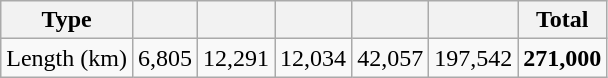<table class="sortable wikitable" style="text-align:center;" style="font-size: 100%">
<tr>
<th>Type</th>
<th></th>
<th></th>
<th></th>
<th></th>
<th></th>
<th><strong>Total</strong></th>
</tr>
<tr>
<td>Length (km)</td>
<td>6,805</td>
<td>12,291</td>
<td>12,034</td>
<td>42,057</td>
<td>197,542</td>
<td><strong>271,000</strong></td>
</tr>
</table>
